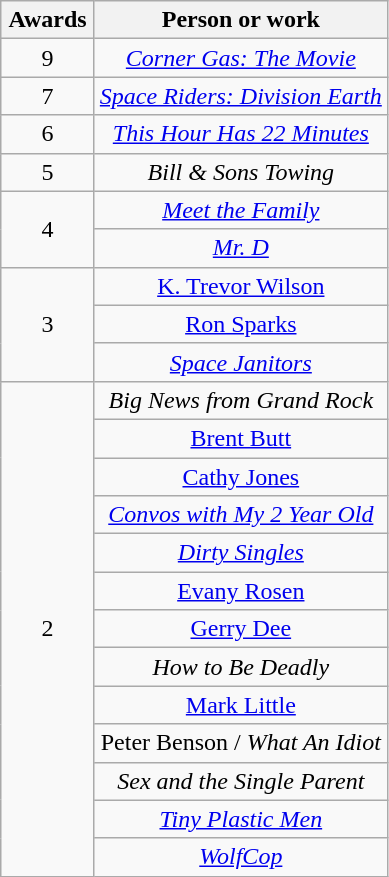<table class="wikitable sortable" style="text-align:center">
<tr>
<th scope="col" style="width:55px;">Awards</th>
<th scope="col" style="text-align:center;">Person or work</th>
</tr>
<tr>
<td style="text-align:center">9</td>
<td><em><a href='#'>Corner Gas: The Movie</a></em></td>
</tr>
<tr>
<td style="text-align:center">7</td>
<td><em><a href='#'>Space Riders: Division Earth</a></em></td>
</tr>
<tr>
<td style="text-align:center">6</td>
<td><em><a href='#'>This Hour Has 22 Minutes</a></em></td>
</tr>
<tr>
<td style="text-align:center">5</td>
<td><em>Bill & Sons Towing</em></td>
</tr>
<tr>
<td rowspan=2 style="text-align:center">4</td>
<td><em><a href='#'>Meet the Family</a></em></td>
</tr>
<tr>
<td><em><a href='#'>Mr. D</a></em></td>
</tr>
<tr>
<td rowspan=3 style="text-align:center">3</td>
<td><a href='#'>K. Trevor Wilson</a></td>
</tr>
<tr>
<td><a href='#'>Ron Sparks</a></td>
</tr>
<tr>
<td><em><a href='#'>Space Janitors</a></em></td>
</tr>
<tr>
<td rowspan=13 style="text-align:center">2</td>
<td><em>Big News from Grand Rock</em></td>
</tr>
<tr>
<td><a href='#'>Brent Butt</a></td>
</tr>
<tr>
<td><a href='#'>Cathy Jones</a></td>
</tr>
<tr>
<td><em><a href='#'>Convos with My 2 Year Old</a></em></td>
</tr>
<tr>
<td><em><a href='#'>Dirty Singles</a></em></td>
</tr>
<tr>
<td><a href='#'>Evany Rosen</a></td>
</tr>
<tr>
<td><a href='#'>Gerry Dee</a></td>
</tr>
<tr>
<td><em>How to Be Deadly</em></td>
</tr>
<tr>
<td><a href='#'>Mark Little</a></td>
</tr>
<tr>
<td>Peter Benson / <em>What An Idiot</em></td>
</tr>
<tr>
<td><em>Sex and the Single Parent</em></td>
</tr>
<tr>
<td><em><a href='#'>Tiny Plastic Men</a></em></td>
</tr>
<tr>
<td><em><a href='#'>WolfCop</a></em></td>
</tr>
</table>
